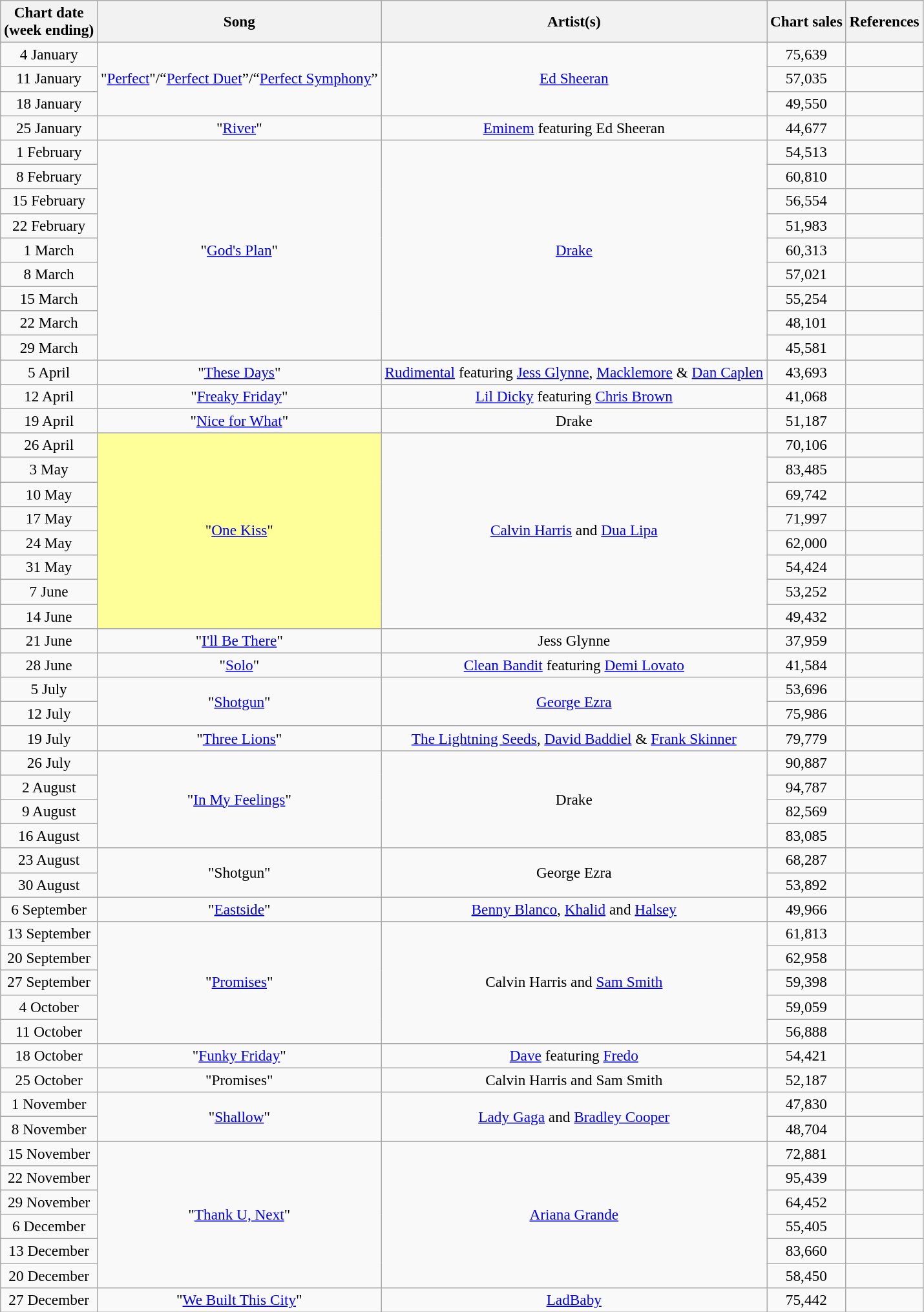<table class="wikitable" style="font-size:97%; text-align:center;">
<tr>
<th>Chart date<br>(week ending)</th>
<th>Song</th>
<th>Artist(s)</th>
<th>Chart sales</th>
<th>References</th>
</tr>
<tr>
<td>4 January</td>
<td rowspan="3">"<a href='#'>Perfect</a>"/“<a href='#'>Perfect Duet</a>”/“<a href='#'>Perfect Symphony</a>”</td>
<td rowspan="3"><a href='#'>Ed Sheeran</a></td>
<td>75,639</td>
<td></td>
</tr>
<tr>
<td>11 January</td>
<td>57,035</td>
<td></td>
</tr>
<tr>
<td>18 January</td>
<td>49,550</td>
<td></td>
</tr>
<tr>
<td>25 January</td>
<td>"<a href='#'>River</a>"</td>
<td><a href='#'>Eminem</a> featuring Ed Sheeran</td>
<td>44,677</td>
<td></td>
</tr>
<tr>
<td>1 February</td>
<td rowspan="9">"<a href='#'>God's Plan</a>"</td>
<td rowspan="9"><a href='#'>Drake</a></td>
<td>54,513</td>
<td></td>
</tr>
<tr>
<td>8 February</td>
<td>60,810</td>
<td></td>
</tr>
<tr>
<td>15 February</td>
<td>56,554</td>
<td></td>
</tr>
<tr>
<td>22 February</td>
<td>51,983</td>
<td></td>
</tr>
<tr>
<td>1 March</td>
<td>60,313</td>
<td></td>
</tr>
<tr>
<td>8 March</td>
<td>57,021</td>
<td></td>
</tr>
<tr>
<td>15 March</td>
<td>55,254</td>
<td></td>
</tr>
<tr>
<td>22 March</td>
<td>48,101</td>
<td></td>
</tr>
<tr>
<td>29 March</td>
<td>45,581</td>
<td></td>
</tr>
<tr>
<td>5 April</td>
<td>"<a href='#'>These Days</a>"</td>
<td><a href='#'>Rudimental</a> featuring <a href='#'>Jess Glynne</a>, <a href='#'>Macklemore</a> & <a href='#'>Dan Caplen</a></td>
<td>43,693</td>
<td></td>
</tr>
<tr>
<td>12 April</td>
<td>"<a href='#'>Freaky Friday</a>"</td>
<td><a href='#'>Lil Dicky</a> featuring <a href='#'>Chris Brown</a></td>
<td>41,068</td>
<td></td>
</tr>
<tr>
<td>19 April</td>
<td>"<a href='#'>Nice for What</a>"</td>
<td>Drake</td>
<td>51,187</td>
<td></td>
</tr>
<tr>
<td>26 April</td>
<td bgcolor=#FFFF99 rowspan="8">"<a href='#'>One Kiss</a>" </td>
<td rowspan="8"><a href='#'>Calvin Harris</a> and <a href='#'>Dua Lipa</a></td>
<td>70,106</td>
<td></td>
</tr>
<tr>
<td>3 May</td>
<td>83,485</td>
<td></td>
</tr>
<tr>
<td>10 May</td>
<td>69,742</td>
<td></td>
</tr>
<tr>
<td>17 May</td>
<td>71,997</td>
<td></td>
</tr>
<tr>
<td>24 May</td>
<td>62,000</td>
<td></td>
</tr>
<tr>
<td>31 May</td>
<td>54,424</td>
<td></td>
</tr>
<tr>
<td>7 June</td>
<td>53,252</td>
<td></td>
</tr>
<tr>
<td>14 June</td>
<td>49,432</td>
<td></td>
</tr>
<tr>
<td>21 June</td>
<td>"<a href='#'>I'll Be There</a>"</td>
<td>Jess Glynne</td>
<td>37,959</td>
<td></td>
</tr>
<tr>
<td>28 June</td>
<td>"<a href='#'>Solo</a>"</td>
<td><a href='#'>Clean Bandit</a> featuring <a href='#'>Demi Lovato</a></td>
<td>41,584</td>
<td></td>
</tr>
<tr>
<td>5 July</td>
<td rowspan="2">"<a href='#'>Shotgun</a>"</td>
<td rowspan="2"><a href='#'>George Ezra</a></td>
<td>53,696</td>
<td></td>
</tr>
<tr>
<td>12 July</td>
<td>75,986</td>
<td></td>
</tr>
<tr>
<td>19 July</td>
<td>"<a href='#'>Three Lions</a>"</td>
<td><a href='#'>The Lightning Seeds</a>, <a href='#'>David Baddiel</a> & <a href='#'>Frank Skinner</a></td>
<td>79,779</td>
<td></td>
</tr>
<tr>
<td>26 July</td>
<td rowspan="4">"<a href='#'>In My Feelings</a>"</td>
<td rowspan="4">Drake</td>
<td>90,887</td>
<td></td>
</tr>
<tr>
<td>2 August</td>
<td>94,787</td>
<td></td>
</tr>
<tr>
<td>9 August</td>
<td>82,569</td>
<td></td>
</tr>
<tr>
<td>16 August</td>
<td>83,085</td>
<td></td>
</tr>
<tr>
<td>23 August</td>
<td rowspan="2">"Shotgun"</td>
<td rowspan="2">George Ezra</td>
<td>68,287</td>
<td></td>
</tr>
<tr>
<td>30 August</td>
<td>53,892</td>
<td></td>
</tr>
<tr>
<td>6 September</td>
<td>"<a href='#'>Eastside</a>"</td>
<td><a href='#'>Benny Blanco</a>, <a href='#'>Khalid</a> and <a href='#'>Halsey</a></td>
<td>49,966</td>
<td></td>
</tr>
<tr>
<td>13 September</td>
<td rowspan="5">"<a href='#'>Promises</a>"</td>
<td rowspan="5">Calvin Harris and <a href='#'>Sam Smith</a></td>
<td>61,813</td>
<td></td>
</tr>
<tr>
<td>20 September</td>
<td>62,958</td>
<td></td>
</tr>
<tr>
<td>27 September</td>
<td>59,398</td>
<td></td>
</tr>
<tr>
<td>4 October</td>
<td>59,059</td>
<td></td>
</tr>
<tr>
<td>11 October</td>
<td>56,888</td>
<td></td>
</tr>
<tr>
<td>18 October</td>
<td>"<a href='#'>Funky Friday</a>"</td>
<td><a href='#'>Dave</a> featuring <a href='#'>Fredo</a></td>
<td>54,421</td>
<td></td>
</tr>
<tr>
<td>25 October</td>
<td>"Promises"</td>
<td>Calvin Harris and Sam Smith</td>
<td>52,187</td>
<td></td>
</tr>
<tr>
<td>1 November</td>
<td rowspan="2">"<a href='#'>Shallow</a>"</td>
<td rowspan="2"><a href='#'>Lady Gaga</a> and <a href='#'>Bradley Cooper</a></td>
<td>47,830</td>
<td></td>
</tr>
<tr>
<td>8 November</td>
<td>48,704</td>
<td></td>
</tr>
<tr>
<td>15 November</td>
<td rowspan="6">"<a href='#'>Thank U, Next</a>"</td>
<td rowspan="6"><a href='#'>Ariana Grande</a></td>
<td>72,881</td>
<td></td>
</tr>
<tr>
<td>22 November</td>
<td>95,439</td>
<td></td>
</tr>
<tr>
<td>29 November</td>
<td>64,452</td>
<td></td>
</tr>
<tr>
<td>6 December</td>
<td>55,405</td>
<td></td>
</tr>
<tr>
<td>13 December</td>
<td>83,660</td>
<td></td>
</tr>
<tr>
<td>20 December</td>
<td>58,450</td>
<td></td>
</tr>
<tr>
<td>27 December</td>
<td>"<a href='#'>We Built This City</a>"</td>
<td><a href='#'>LadBaby</a></td>
<td>75,442</td>
<td></td>
</tr>
</table>
